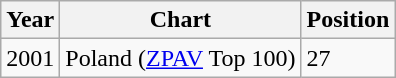<table class="wikitable">
<tr>
<th>Year</th>
<th>Chart</th>
<th>Position</th>
</tr>
<tr>
<td>2001</td>
<td>Poland (<a href='#'>ZPAV</a> Top 100)</td>
<td>27</td>
</tr>
</table>
